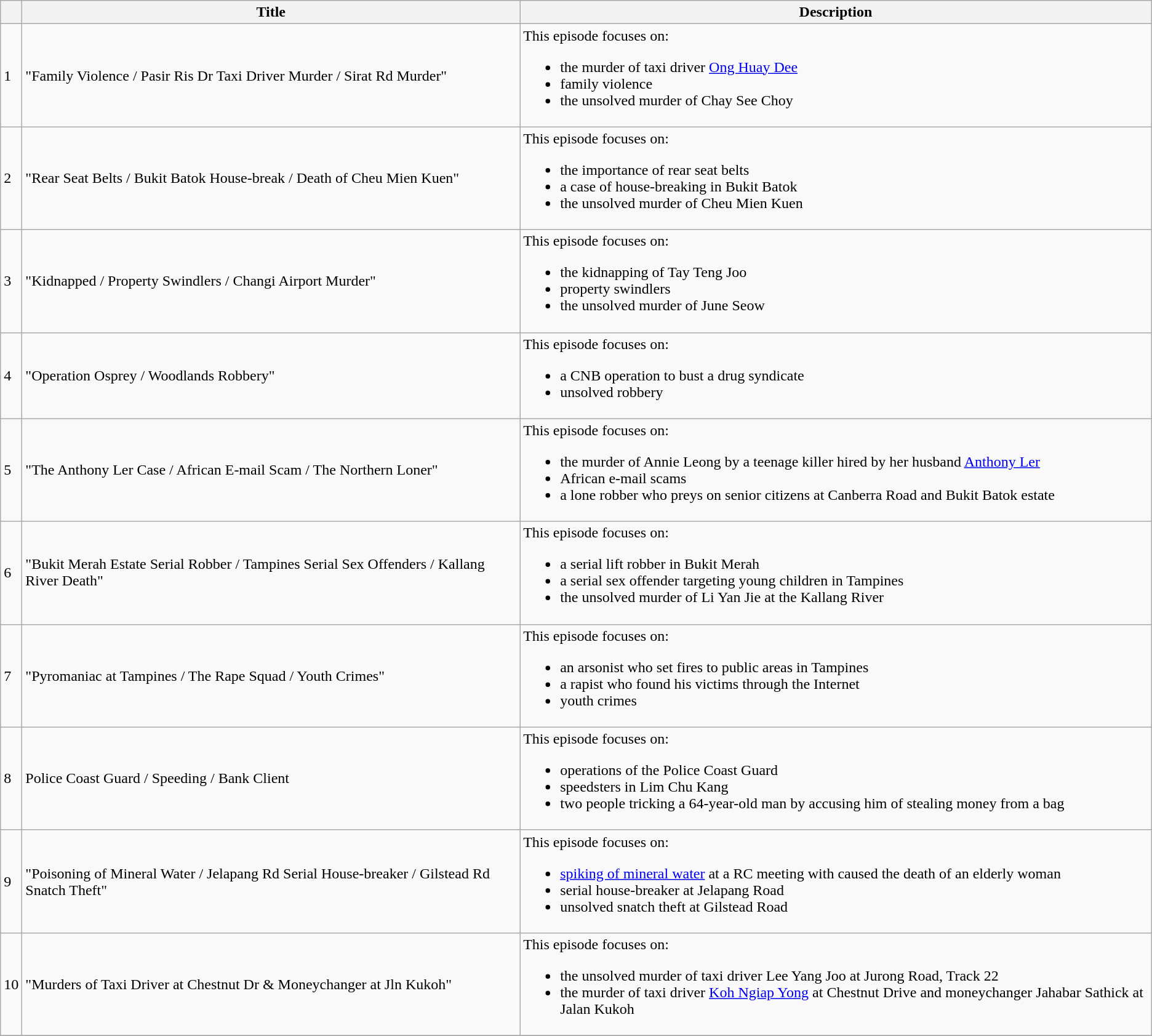<table class="wikitable">
<tr>
<th></th>
<th>Title</th>
<th>Description</th>
</tr>
<tr>
<td>1</td>
<td>"Family Violence / Pasir Ris Dr Taxi Driver Murder / Sirat Rd Murder"</td>
<td>This episode focuses on:<br><ul><li>the murder of taxi driver <a href='#'>Ong Huay Dee</a></li><li>family violence</li><li>the unsolved murder of Chay See Choy</li></ul></td>
</tr>
<tr>
<td>2</td>
<td>"Rear Seat Belts / Bukit Batok House-break / Death of Cheu Mien Kuen"</td>
<td>This episode focuses on:<br><ul><li>the importance of rear seat belts</li><li>a case of house-breaking in Bukit Batok</li><li>the unsolved murder of Cheu Mien Kuen</li></ul></td>
</tr>
<tr>
<td>3</td>
<td>"Kidnapped / Property Swindlers / Changi Airport Murder"</td>
<td>This episode focuses on:<br><ul><li>the kidnapping of Tay Teng Joo</li><li>property swindlers</li><li>the unsolved murder of June Seow</li></ul></td>
</tr>
<tr>
<td>4</td>
<td>"Operation Osprey / Woodlands Robbery"</td>
<td>This episode focuses on:<br><ul><li>a CNB operation to bust a drug syndicate</li><li>unsolved robbery</li></ul></td>
</tr>
<tr>
<td>5</td>
<td>"The Anthony Ler Case / African E-mail Scam / The Northern Loner"</td>
<td>This episode focuses on:<br><ul><li>the murder of Annie Leong by a teenage killer hired by her husband <a href='#'>Anthony Ler</a></li><li>African e-mail scams</li><li>a lone robber who preys on senior citizens at Canberra Road and Bukit Batok estate</li></ul></td>
</tr>
<tr>
<td>6</td>
<td>"Bukit Merah Estate Serial Robber / Tampines Serial Sex Offenders / Kallang River Death"</td>
<td>This episode focuses on:<br><ul><li>a serial lift robber in Bukit Merah</li><li>a serial sex offender targeting young children in Tampines</li><li>the unsolved murder of Li Yan Jie at the Kallang River</li></ul></td>
</tr>
<tr>
<td>7</td>
<td>"Pyromaniac at Tampines / The Rape Squad / Youth Crimes"</td>
<td>This episode focuses on:<br><ul><li>an arsonist who set fires to public areas in Tampines</li><li>a rapist who found his victims through the Internet</li><li>youth crimes</li></ul></td>
</tr>
<tr>
<td>8</td>
<td>Police Coast Guard / Speeding / Bank Client</td>
<td>This episode focuses on:<br><ul><li>operations of the Police Coast Guard</li><li>speedsters in Lim Chu Kang</li><li>two people tricking a 64-year-old man by accusing him of stealing money from a bag</li></ul></td>
</tr>
<tr>
<td>9</td>
<td>"Poisoning of Mineral Water / Jelapang Rd Serial House-breaker / Gilstead Rd Snatch Theft"</td>
<td>This episode focuses on:<br><ul><li><a href='#'>spiking of mineral water</a> at a RC meeting with caused the death of an elderly woman</li><li>serial house-breaker at Jelapang Road</li><li>unsolved snatch theft at Gilstead Road</li></ul></td>
</tr>
<tr>
<td>10</td>
<td>"Murders of Taxi Driver at Chestnut Dr & Moneychanger at Jln Kukoh"</td>
<td>This episode focuses on:<br><ul><li>the unsolved murder of taxi driver Lee Yang Joo at Jurong Road, Track 22</li><li>the murder of taxi driver <a href='#'>Koh Ngiap Yong</a> at Chestnut Drive and moneychanger Jahabar Sathick at Jalan Kukoh</li></ul></td>
</tr>
<tr>
</tr>
</table>
